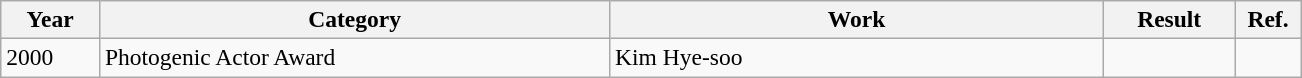<table class="wikitable sortable plainrowheaders" style="font-size:98%">
<tr>
<th scope="col" style="width:6%;">Year</th>
<th scope="col" style="width:31%;">Category</th>
<th scope="col" style="width:30%;">Work</th>
<th scope="col" style="width:8%;">Result</th>
<th scope="col" style="width:4%;">Ref.</th>
</tr>
<tr>
<td>2000</td>
<td>Photogenic Actor Award</td>
<td>Kim Hye-soo</td>
<td></td>
<td></td>
</tr>
</table>
